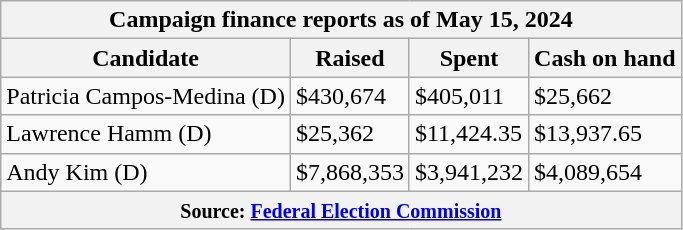<table class="wikitable sortable">
<tr>
<th colspan=4>Campaign finance reports as of May 15, 2024</th>
</tr>
<tr style="text-align:center;">
<th>Candidate</th>
<th>Raised</th>
<th>Spent</th>
<th>Cash on hand</th>
</tr>
<tr>
<td>Patricia Campos-Medina (D)</td>
<td>$430,674</td>
<td>$405,011</td>
<td>$25,662</td>
</tr>
<tr>
<td>Lawrence Hamm (D)</td>
<td>$25,362</td>
<td>$11,424.35</td>
<td>$13,937.65</td>
</tr>
<tr>
<td>Andy Kim (D)</td>
<td>$7,868,353</td>
<td>$3,941,232</td>
<td>$4,089,654</td>
</tr>
<tr>
<th colspan="4"><small>Source: <a href='#'>Federal Election Commission</a></small></th>
</tr>
</table>
